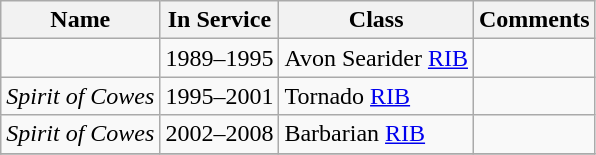<table class="wikitable">
<tr>
<th>Name</th>
<th>In Service</th>
<th>Class</th>
<th>Comments</th>
</tr>
<tr>
<td></td>
<td>1989–1995</td>
<td>Avon  Searider <a href='#'>RIB</a></td>
<td></td>
</tr>
<tr>
<td><em>Spirit of Cowes</em></td>
<td>1995–2001</td>
<td>Tornado  <a href='#'>RIB</a></td>
<td></td>
</tr>
<tr>
<td><em>Spirit of Cowes</em></td>
<td>2002–2008</td>
<td>Barbarian  <a href='#'>RIB</a></td>
<td></td>
</tr>
<tr>
</tr>
</table>
